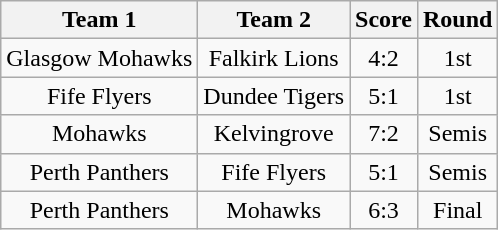<table class="wikitable" style="text-align:center;">
<tr>
<th>Team 1</th>
<th>Team 2</th>
<th>Score</th>
<th>Round</th>
</tr>
<tr>
<td>Glasgow Mohawks</td>
<td>Falkirk Lions</td>
<td>4:2</td>
<td>1st</td>
</tr>
<tr>
<td>Fife Flyers</td>
<td>Dundee Tigers</td>
<td>5:1</td>
<td>1st</td>
</tr>
<tr>
<td>Mohawks</td>
<td>Kelvingrove</td>
<td>7:2</td>
<td>Semis</td>
</tr>
<tr>
<td>Perth Panthers</td>
<td>Fife Flyers</td>
<td>5:1</td>
<td>Semis</td>
</tr>
<tr>
<td>Perth Panthers</td>
<td>Mohawks</td>
<td>6:3</td>
<td>Final</td>
</tr>
</table>
